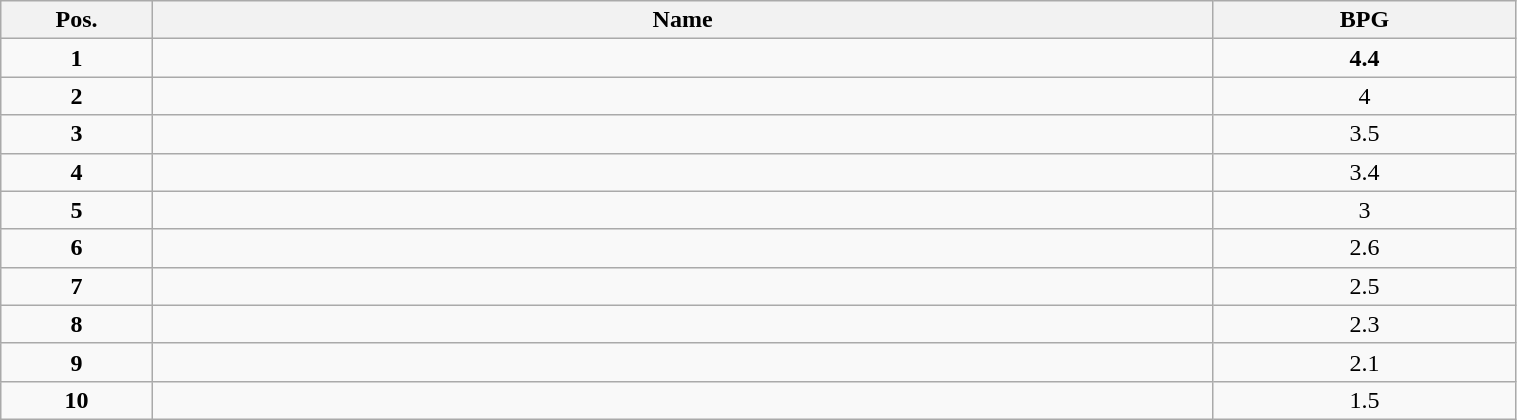<table class="wikitable" style="width:80%;">
<tr>
<th style="width:10%;">Pos.</th>
<th style="width:70%;">Name</th>
<th style="width:20%;">BPG</th>
</tr>
<tr>
<td align=center><strong>1</strong></td>
<td><strong></strong></td>
<td align=center><strong>4.4</strong></td>
</tr>
<tr>
<td align=center><strong>2</strong></td>
<td></td>
<td align=center>4</td>
</tr>
<tr>
<td align=center><strong>3</strong></td>
<td></td>
<td align=center>3.5</td>
</tr>
<tr>
<td align=center><strong>4</strong></td>
<td></td>
<td align=center>3.4</td>
</tr>
<tr>
<td align=center><strong>5</strong></td>
<td></td>
<td align=center>3</td>
</tr>
<tr>
<td align=center><strong>6</strong></td>
<td></td>
<td align=center>2.6</td>
</tr>
<tr>
<td align=center><strong>7</strong></td>
<td></td>
<td align=center>2.5</td>
</tr>
<tr>
<td align=center><strong>8</strong></td>
<td></td>
<td align=center>2.3</td>
</tr>
<tr>
<td align=center><strong>9</strong></td>
<td></td>
<td align=center>2.1</td>
</tr>
<tr>
<td align=center><strong>10</strong></td>
<td></td>
<td align=center>1.5</td>
</tr>
</table>
